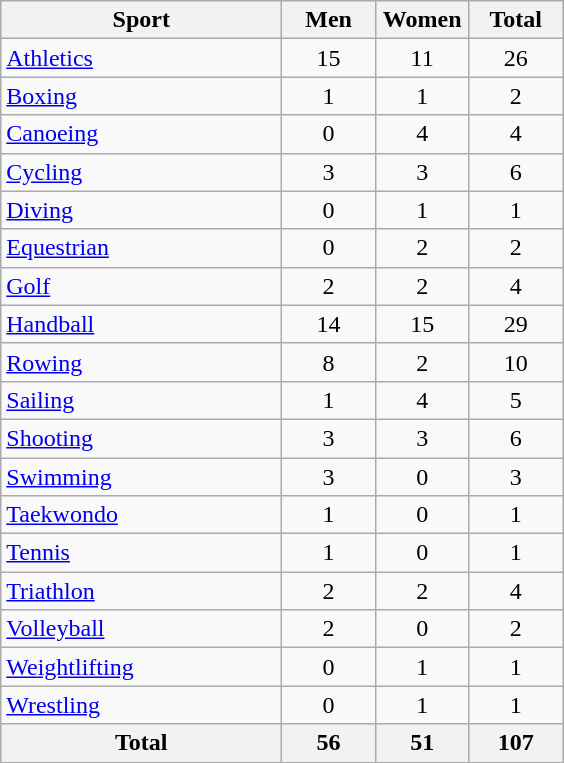<table class="wikitable sortable" style="text-align:center;">
<tr>
<th width=180>Sport</th>
<th width=55>Men</th>
<th width=55>Women</th>
<th width=55>Total</th>
</tr>
<tr>
<td align=left><a href='#'>Athletics</a></td>
<td>15</td>
<td>11</td>
<td>26</td>
</tr>
<tr>
<td align=left><a href='#'>Boxing</a></td>
<td>1</td>
<td>1</td>
<td>2</td>
</tr>
<tr>
<td align=left><a href='#'>Canoeing</a></td>
<td>0</td>
<td>4</td>
<td>4</td>
</tr>
<tr>
<td align=left><a href='#'>Cycling</a></td>
<td>3</td>
<td>3</td>
<td>6</td>
</tr>
<tr>
<td align=left><a href='#'>Diving</a></td>
<td>0</td>
<td>1</td>
<td>1</td>
</tr>
<tr>
<td align=left><a href='#'>Equestrian</a></td>
<td>0</td>
<td>2</td>
<td>2</td>
</tr>
<tr>
<td align=left><a href='#'>Golf</a></td>
<td>2</td>
<td>2</td>
<td>4</td>
</tr>
<tr>
<td align=left><a href='#'>Handball</a></td>
<td>14</td>
<td>15</td>
<td>29</td>
</tr>
<tr>
<td align=left><a href='#'>Rowing</a></td>
<td>8</td>
<td>2</td>
<td>10</td>
</tr>
<tr>
<td align=left><a href='#'>Sailing</a></td>
<td>1</td>
<td>4</td>
<td>5</td>
</tr>
<tr>
<td align=left><a href='#'>Shooting</a></td>
<td>3</td>
<td>3</td>
<td>6</td>
</tr>
<tr>
<td align=left><a href='#'>Swimming</a></td>
<td>3</td>
<td>0</td>
<td>3</td>
</tr>
<tr>
<td align=left><a href='#'>Taekwondo</a></td>
<td>1</td>
<td>0</td>
<td>1</td>
</tr>
<tr>
<td align=left><a href='#'>Tennis</a></td>
<td>1</td>
<td>0</td>
<td>1</td>
</tr>
<tr>
<td align=left><a href='#'>Triathlon</a></td>
<td>2</td>
<td>2</td>
<td>4</td>
</tr>
<tr>
<td align=left><a href='#'>Volleyball</a></td>
<td>2</td>
<td>0</td>
<td>2</td>
</tr>
<tr>
<td align=left><a href='#'>Weightlifting</a></td>
<td>0</td>
<td>1</td>
<td>1</td>
</tr>
<tr>
<td align=left><a href='#'>Wrestling</a></td>
<td>0</td>
<td>1</td>
<td>1</td>
</tr>
<tr>
<th>Total</th>
<th>56</th>
<th>51</th>
<th>107</th>
</tr>
</table>
